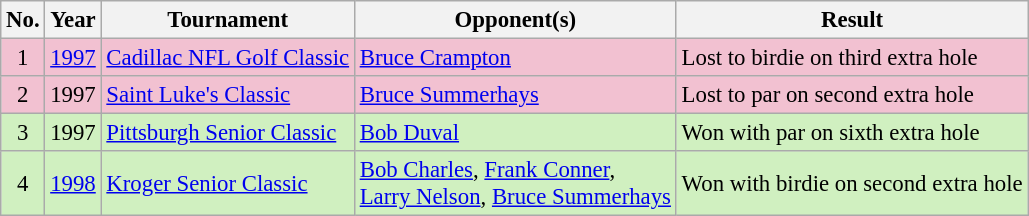<table class="wikitable" style="font-size:95%;">
<tr>
<th>No.</th>
<th>Year</th>
<th>Tournament</th>
<th>Opponent(s)</th>
<th>Result</th>
</tr>
<tr style="background:#F2C1D1;">
<td align=center>1</td>
<td><a href='#'>1997</a></td>
<td><a href='#'>Cadillac NFL Golf Classic</a></td>
<td> <a href='#'>Bruce Crampton</a></td>
<td>Lost to birdie on third extra hole</td>
</tr>
<tr style="background:#F2C1D1;">
<td align=center>2</td>
<td>1997</td>
<td><a href='#'>Saint Luke's Classic</a></td>
<td> <a href='#'>Bruce Summerhays</a></td>
<td>Lost to par on second extra hole</td>
</tr>
<tr style="background:#D0F0C0;">
<td align=center>3</td>
<td>1997</td>
<td><a href='#'>Pittsburgh Senior Classic</a></td>
<td> <a href='#'>Bob Duval</a></td>
<td>Won with par on sixth extra hole</td>
</tr>
<tr style="background:#D0F0C0;">
<td align=center>4</td>
<td><a href='#'>1998</a></td>
<td><a href='#'>Kroger Senior Classic</a></td>
<td> <a href='#'>Bob Charles</a>,  <a href='#'>Frank Conner</a>,<br> <a href='#'>Larry Nelson</a>,  <a href='#'>Bruce Summerhays</a></td>
<td>Won with birdie on second extra hole</td>
</tr>
</table>
